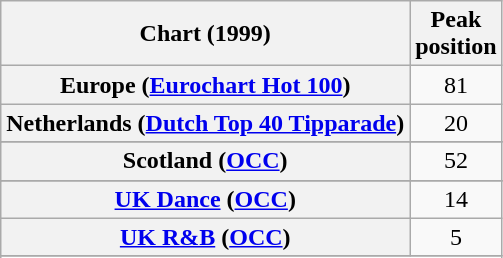<table class="wikitable sortable plainrowheaders" style="text-align:center">
<tr>
<th>Chart (1999)</th>
<th>Peak<br>position</th>
</tr>
<tr>
<th scope="row">Europe (<a href='#'>Eurochart Hot 100</a>)</th>
<td style="text-align:center;">81</td>
</tr>
<tr>
<th scope="row">Netherlands (<a href='#'>Dutch Top 40 Tipparade</a>)</th>
<td style="text-align:center;">20</td>
</tr>
<tr>
</tr>
<tr>
<th scope="row">Scotland (<a href='#'>OCC</a>)</th>
<td style="text-align:center;">52</td>
</tr>
<tr>
</tr>
<tr>
<th scope="row"><a href='#'>UK Dance</a> (<a href='#'>OCC</a>)</th>
<td style="text-align:center;">14</td>
</tr>
<tr>
<th scope="row"><a href='#'>UK R&B</a> (<a href='#'>OCC</a>)</th>
<td style="text-align:center;">5</td>
</tr>
<tr>
</tr>
<tr>
</tr>
<tr>
</tr>
</table>
